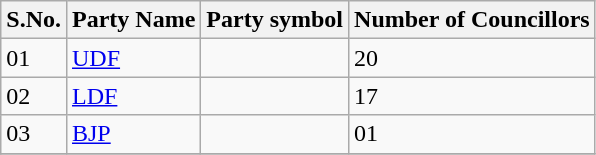<table class="sortable wikitable">
<tr>
<th>S.No.</th>
<th>Party Name</th>
<th>Party symbol</th>
<th>Number of Councillors</th>
</tr>
<tr>
<td>01</td>
<td><a href='#'>UDF</a></td>
<td></td>
<td>20</td>
</tr>
<tr>
<td>02</td>
<td><a href='#'>LDF</a></td>
<td></td>
<td>17</td>
</tr>
<tr>
<td>03</td>
<td><a href='#'>BJP</a></td>
<td></td>
<td>01</td>
</tr>
<tr>
</tr>
</table>
